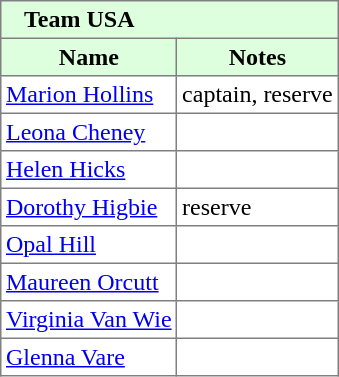<table border="1" cellpadding="3" style="border-collapse: collapse;">
<tr style="background:#ddffdd;">
<td colspan="6">   <strong>Team USA</strong></td>
</tr>
<tr style="background:#ddffdd;">
<th>Name</th>
<th>Notes</th>
</tr>
<tr>
<td><a href='#'>Marion Hollins</a></td>
<td>captain, reserve</td>
</tr>
<tr>
<td><a href='#'>Leona Cheney</a></td>
<td></td>
</tr>
<tr>
<td><a href='#'>Helen Hicks</a></td>
<td></td>
</tr>
<tr>
<td><a href='#'>Dorothy Higbie</a></td>
<td>reserve</td>
</tr>
<tr>
<td><a href='#'>Opal Hill</a></td>
<td></td>
</tr>
<tr>
<td><a href='#'>Maureen Orcutt</a></td>
<td></td>
</tr>
<tr>
<td><a href='#'>Virginia Van Wie</a></td>
<td></td>
</tr>
<tr>
<td><a href='#'>Glenna Vare</a></td>
<td></td>
</tr>
</table>
